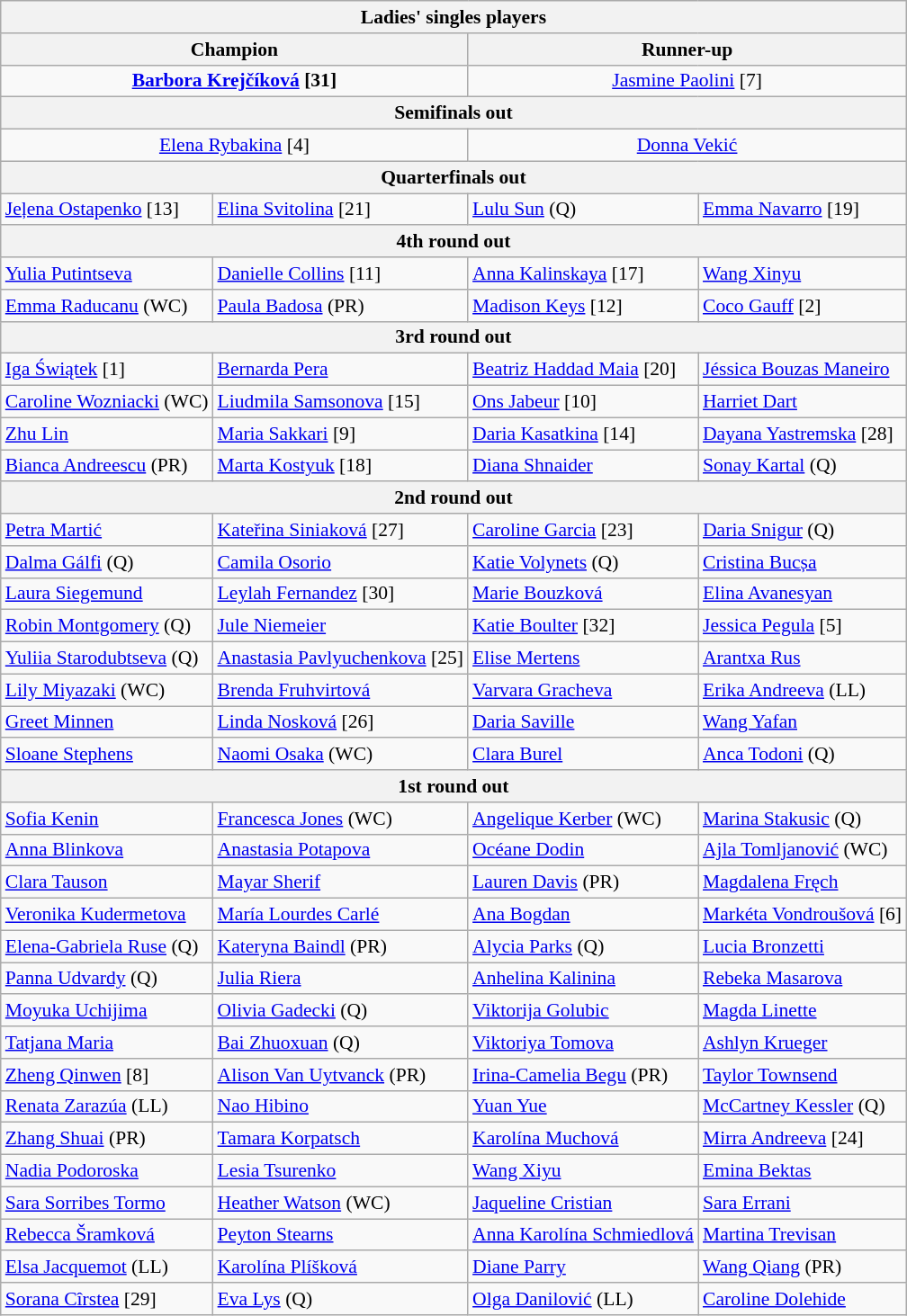<table class="wikitable collapsible mw-collapsed" style="font-size:90%">
<tr>
<th colspan=4>Ladies' singles players</th>
</tr>
<tr>
<th colspan=2>Champion</th>
<th colspan=2>Runner-up</th>
</tr>
<tr style="text-align:center;">
<td colspan=2><strong> <a href='#'>Barbora Krejčíková</a> [31]</strong></td>
<td colspan=2> <a href='#'>Jasmine Paolini</a> [7]</td>
</tr>
<tr>
<th colspan=4>Semifinals out</th>
</tr>
<tr style="text-align:center;">
<td colspan=2> <a href='#'>Elena Rybakina</a> [4]</td>
<td colspan=2> <a href='#'>Donna Vekić</a></td>
</tr>
<tr>
<th colspan=4>Quarterfinals out</th>
</tr>
<tr>
<td> <a href='#'>Jeļena Ostapenko</a> [13]</td>
<td> <a href='#'>Elina Svitolina</a> [21]</td>
<td> <a href='#'>Lulu Sun</a> (Q)</td>
<td> <a href='#'>Emma Navarro</a> [19]</td>
</tr>
<tr>
<th colspan=4>4th round out</th>
</tr>
<tr>
<td> <a href='#'>Yulia Putintseva</a></td>
<td> <a href='#'>Danielle Collins</a> [11]</td>
<td> <a href='#'>Anna Kalinskaya</a> [17]</td>
<td> <a href='#'>Wang Xinyu</a></td>
</tr>
<tr>
<td> <a href='#'>Emma Raducanu</a> (WC)</td>
<td> <a href='#'>Paula Badosa</a> (PR)</td>
<td> <a href='#'>Madison Keys</a> [12]</td>
<td> <a href='#'>Coco Gauff</a> [2]</td>
</tr>
<tr>
<th colspan=4>3rd round out</th>
</tr>
<tr>
<td> <a href='#'>Iga Świątek</a> [1]</td>
<td> <a href='#'>Bernarda Pera</a></td>
<td> <a href='#'>Beatriz Haddad Maia</a> [20]</td>
<td> <a href='#'>Jéssica Bouzas Maneiro</a></td>
</tr>
<tr>
<td> <a href='#'>Caroline Wozniacki</a> (WC)</td>
<td> <a href='#'>Liudmila Samsonova</a> [15]</td>
<td> <a href='#'>Ons Jabeur</a> [10]</td>
<td> <a href='#'>Harriet Dart</a></td>
</tr>
<tr>
<td> <a href='#'>Zhu Lin</a></td>
<td> <a href='#'>Maria Sakkari</a> [9]</td>
<td> <a href='#'>Daria Kasatkina</a> [14]</td>
<td> <a href='#'>Dayana Yastremska</a> [28]</td>
</tr>
<tr>
<td> <a href='#'>Bianca Andreescu</a> (PR)</td>
<td> <a href='#'>Marta Kostyuk</a> [18]</td>
<td> <a href='#'>Diana Shnaider</a></td>
<td> <a href='#'>Sonay Kartal</a> (Q)</td>
</tr>
<tr>
<th colspan=4>2nd round out</th>
</tr>
<tr>
<td> <a href='#'>Petra Martić</a></td>
<td> <a href='#'>Kateřina Siniaková</a> [27]</td>
<td> <a href='#'>Caroline Garcia</a> [23]</td>
<td> <a href='#'>Daria Snigur</a> (Q)</td>
</tr>
<tr>
<td> <a href='#'>Dalma Gálfi</a> (Q)</td>
<td> <a href='#'>Camila Osorio</a></td>
<td> <a href='#'>Katie Volynets</a> (Q)</td>
<td> <a href='#'>Cristina Bucșa</a></td>
</tr>
<tr>
<td> <a href='#'>Laura Siegemund</a></td>
<td> <a href='#'>Leylah Fernandez</a> [30]</td>
<td> <a href='#'>Marie Bouzková</a></td>
<td> <a href='#'>Elina Avanesyan</a></td>
</tr>
<tr>
<td> <a href='#'>Robin Montgomery</a> (Q)</td>
<td> <a href='#'>Jule Niemeier</a></td>
<td> <a href='#'>Katie Boulter</a> [32]</td>
<td> <a href='#'>Jessica Pegula</a> [5]</td>
</tr>
<tr>
<td> <a href='#'>Yuliia Starodubtseva</a> (Q)</td>
<td> <a href='#'>Anastasia Pavlyuchenkova</a> [25]</td>
<td> <a href='#'>Elise Mertens</a></td>
<td> <a href='#'>Arantxa Rus</a></td>
</tr>
<tr>
<td> <a href='#'>Lily Miyazaki</a> (WC)</td>
<td> <a href='#'>Brenda Fruhvirtová</a></td>
<td> <a href='#'>Varvara Gracheva</a></td>
<td> <a href='#'>Erika Andreeva</a> (LL)</td>
</tr>
<tr>
<td> <a href='#'>Greet Minnen</a></td>
<td> <a href='#'>Linda Nosková</a> [26]</td>
<td> <a href='#'>Daria Saville</a></td>
<td> <a href='#'>Wang Yafan</a></td>
</tr>
<tr>
<td> <a href='#'>Sloane Stephens</a></td>
<td> <a href='#'>Naomi Osaka</a> (WC)</td>
<td> <a href='#'>Clara Burel</a></td>
<td> <a href='#'>Anca Todoni</a> (Q)</td>
</tr>
<tr>
<th colspan=4>1st round out</th>
</tr>
<tr>
<td> <a href='#'>Sofia Kenin</a></td>
<td> <a href='#'>Francesca Jones</a> (WC)</td>
<td> <a href='#'>Angelique Kerber</a> (WC)</td>
<td> <a href='#'>Marina Stakusic</a> (Q)</td>
</tr>
<tr>
<td> <a href='#'>Anna Blinkova</a></td>
<td> <a href='#'>Anastasia Potapova</a></td>
<td> <a href='#'>Océane Dodin</a></td>
<td> <a href='#'>Ajla Tomljanović</a> (WC)</td>
</tr>
<tr>
<td> <a href='#'>Clara Tauson</a></td>
<td> <a href='#'>Mayar Sherif</a></td>
<td> <a href='#'>Lauren Davis</a> (PR)</td>
<td> <a href='#'>Magdalena Fręch</a></td>
</tr>
<tr E>
<td> <a href='#'>Veronika Kudermetova</a></td>
<td> <a href='#'>María Lourdes Carlé</a></td>
<td> <a href='#'>Ana Bogdan</a></td>
<td> <a href='#'>Markéta Vondroušová</a> [6]</td>
</tr>
<tr>
<td> <a href='#'>Elena-Gabriela Ruse</a> (Q)</td>
<td> <a href='#'>Kateryna Baindl</a> (PR)</td>
<td> <a href='#'>Alycia Parks</a> (Q)</td>
<td> <a href='#'>Lucia Bronzetti</a></td>
</tr>
<tr>
<td> <a href='#'>Panna Udvardy</a> (Q)</td>
<td> <a href='#'>Julia Riera</a></td>
<td> <a href='#'>Anhelina Kalinina</a></td>
<td> <a href='#'>Rebeka Masarova</a></td>
</tr>
<tr>
<td> <a href='#'>Moyuka Uchijima</a></td>
<td> <a href='#'>Olivia Gadecki</a> (Q)</td>
<td> <a href='#'>Viktorija Golubic</a></td>
<td> <a href='#'>Magda Linette</a></td>
</tr>
<tr>
<td> <a href='#'>Tatjana Maria</a></td>
<td> <a href='#'>Bai Zhuoxuan</a> (Q)</td>
<td> <a href='#'>Viktoriya Tomova</a></td>
<td> <a href='#'>Ashlyn Krueger</a></td>
</tr>
<tr>
<td> <a href='#'>Zheng Qinwen</a> [8]</td>
<td> <a href='#'>Alison Van Uytvanck</a> (PR)</td>
<td> <a href='#'>Irina-Camelia Begu</a> (PR)</td>
<td> <a href='#'>Taylor Townsend</a></td>
</tr>
<tr>
<td> <a href='#'>Renata Zarazúa</a> (LL)</td>
<td> <a href='#'>Nao Hibino</a></td>
<td> <a href='#'>Yuan Yue</a></td>
<td> <a href='#'>McCartney Kessler</a> (Q)</td>
</tr>
<tr>
<td> <a href='#'>Zhang Shuai</a> (PR)</td>
<td> <a href='#'>Tamara Korpatsch</a></td>
<td> <a href='#'>Karolína Muchová</a></td>
<td> <a href='#'>Mirra Andreeva</a> [24]</td>
</tr>
<tr>
<td> <a href='#'>Nadia Podoroska</a></td>
<td> <a href='#'>Lesia Tsurenko</a></td>
<td> <a href='#'>Wang Xiyu</a></td>
<td> <a href='#'>Emina Bektas</a></td>
</tr>
<tr>
<td> <a href='#'>Sara Sorribes Tormo</a></td>
<td> <a href='#'>Heather Watson</a> (WC)</td>
<td> <a href='#'>Jaqueline Cristian</a></td>
<td> <a href='#'>Sara Errani</a></td>
</tr>
<tr>
<td> <a href='#'>Rebecca Šramková</a></td>
<td> <a href='#'>Peyton Stearns</a></td>
<td> <a href='#'>Anna Karolína Schmiedlová</a></td>
<td> <a href='#'>Martina Trevisan</a></td>
</tr>
<tr>
<td> <a href='#'>Elsa Jacquemot</a> (LL)</td>
<td> <a href='#'>Karolína Plíšková</a></td>
<td> <a href='#'>Diane Parry</a></td>
<td> <a href='#'>Wang Qiang</a> (PR)</td>
</tr>
<tr>
<td> <a href='#'>Sorana Cîrstea</a> [29]</td>
<td> <a href='#'>Eva Lys</a> (Q)</td>
<td> <a href='#'>Olga Danilović</a> (LL)</td>
<td> <a href='#'>Caroline Dolehide</a></td>
</tr>
</table>
